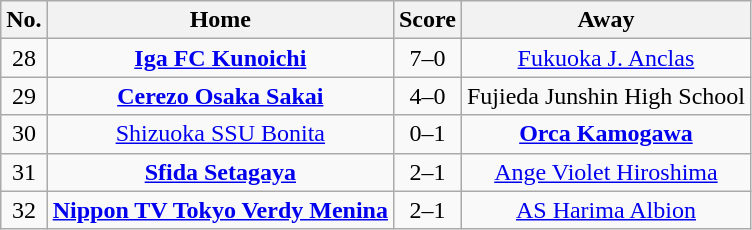<table class="wikitable" style="text-align: center">
<tr>
<th>No.</th>
<th>Home</th>
<th>Score</th>
<th>Away</th>
</tr>
<tr>
<td>28</td>
<td><strong><a href='#'>Iga FC Kunoichi</a></strong></td>
<td>7–0</td>
<td><a href='#'>Fukuoka J. Anclas</a></td>
</tr>
<tr>
<td>29</td>
<td><strong><a href='#'>Cerezo Osaka Sakai</a></strong></td>
<td>4–0</td>
<td>Fujieda Junshin High School</td>
</tr>
<tr>
<td>30</td>
<td><a href='#'>Shizuoka SSU Bonita</a></td>
<td>0–1</td>
<td><strong><a href='#'>Orca Kamogawa</a></strong></td>
</tr>
<tr>
<td>31</td>
<td><strong><a href='#'>Sfida Setagaya</a></strong></td>
<td>2–1</td>
<td><a href='#'>Ange Violet Hiroshima</a></td>
</tr>
<tr>
<td>32</td>
<td><strong><a href='#'>Nippon TV Tokyo Verdy Menina</a></strong></td>
<td>2–1</td>
<td><a href='#'>AS Harima Albion</a></td>
</tr>
</table>
